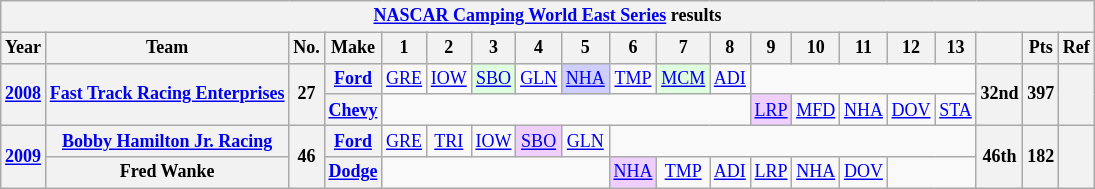<table class="wikitable" style="text-align:center; font-size:75%">
<tr>
<th colspan=20><a href='#'>NASCAR Camping World East Series</a> results</th>
</tr>
<tr>
<th>Year</th>
<th>Team</th>
<th>No.</th>
<th>Make</th>
<th>1</th>
<th>2</th>
<th>3</th>
<th>4</th>
<th>5</th>
<th>6</th>
<th>7</th>
<th>8</th>
<th>9</th>
<th>10</th>
<th>11</th>
<th>12</th>
<th>13</th>
<th></th>
<th>Pts</th>
<th>Ref</th>
</tr>
<tr>
<th rowspan=2><a href='#'>2008</a></th>
<th rowspan=2><a href='#'>Fast Track Racing Enterprises</a></th>
<th rowspan=2>27</th>
<th><a href='#'>Ford</a></th>
<td><a href='#'>GRE</a></td>
<td><a href='#'>IOW</a></td>
<td style="background:#DFFFDF;"><a href='#'>SBO</a><br></td>
<td><a href='#'>GLN</a></td>
<td style="background:#CFCFFF;"><a href='#'>NHA</a><br></td>
<td><a href='#'>TMP</a></td>
<td style="background:#DFFFDF;"><a href='#'>MCM</a><br></td>
<td><a href='#'>ADI</a></td>
<td colspan=5></td>
<th rowspan=2>32nd</th>
<th rowspan=2>397</th>
<th rowspan=2></th>
</tr>
<tr>
<th><a href='#'>Chevy</a></th>
<td colspan=8></td>
<td style="background:#EFCFFF;"><a href='#'>LRP</a><br></td>
<td><a href='#'>MFD</a></td>
<td><a href='#'>NHA</a></td>
<td><a href='#'>DOV</a></td>
<td><a href='#'>STA</a></td>
</tr>
<tr>
<th rowspan=2><a href='#'>2009</a></th>
<th><a href='#'>Bobby Hamilton Jr. Racing</a></th>
<th rowspan=2>46</th>
<th><a href='#'>Ford</a></th>
<td><a href='#'>GRE</a></td>
<td><a href='#'>TRI</a></td>
<td><a href='#'>IOW</a></td>
<td style="background:#EFCFFF;"><a href='#'>SBO</a><br></td>
<td><a href='#'>GLN</a></td>
<td colspan=8></td>
<th rowspan=2>46th</th>
<th rowspan=2>182</th>
<th rowspan=2></th>
</tr>
<tr>
<th>Fred Wanke</th>
<th><a href='#'>Dodge</a></th>
<td colspan=5></td>
<td style="background:#EFCFFF;"><a href='#'>NHA</a><br></td>
<td><a href='#'>TMP</a></td>
<td><a href='#'>ADI</a></td>
<td><a href='#'>LRP</a></td>
<td><a href='#'>NHA</a></td>
<td><a href='#'>DOV</a></td>
<td colspan=2></td>
</tr>
</table>
